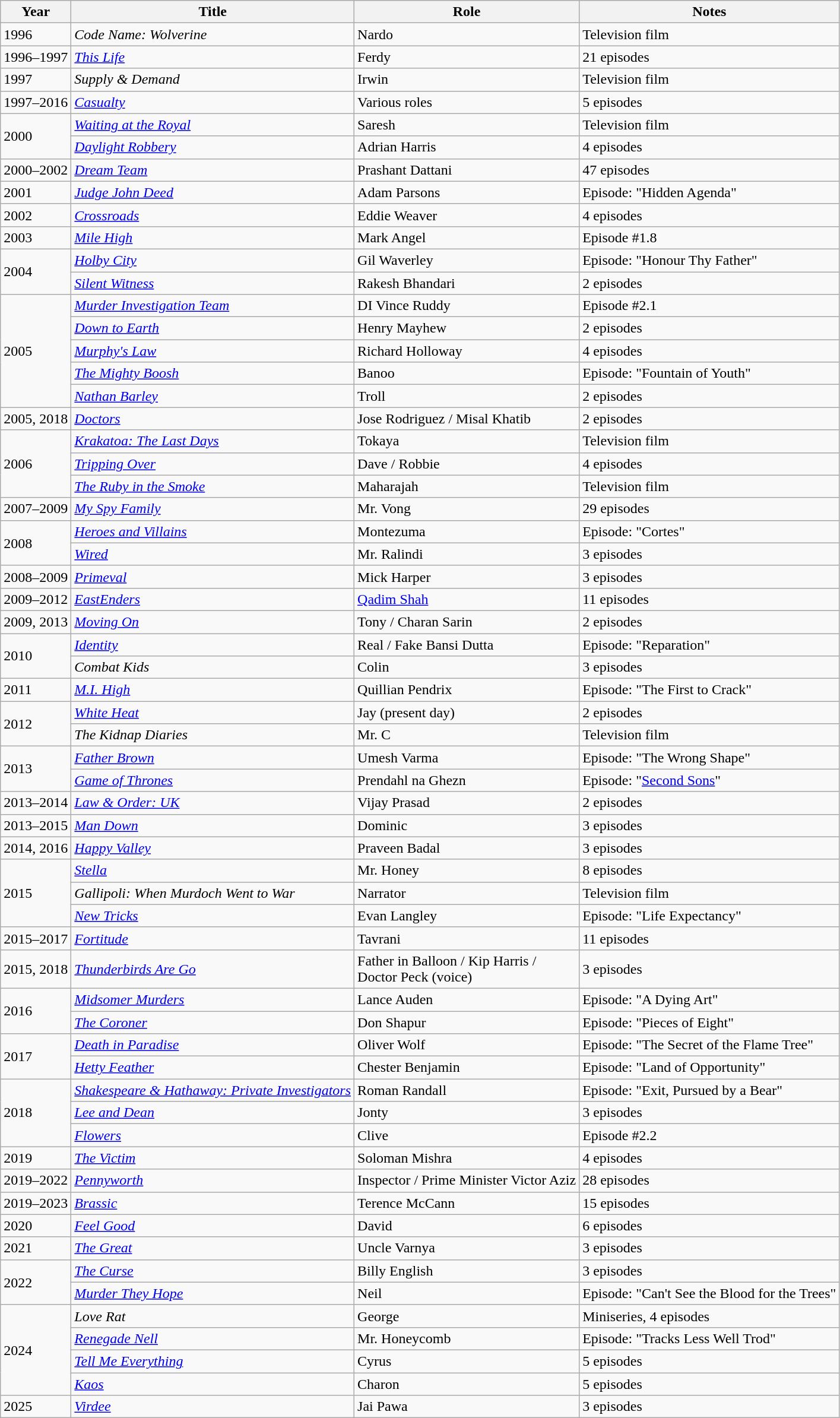<table class="wikitable sortable">
<tr>
<th>Year</th>
<th>Title</th>
<th>Role</th>
<th class="unsortable">Notes</th>
</tr>
<tr>
<td>1996</td>
<td><em>Code Name: Wolverine</em></td>
<td>Nardo</td>
<td>Television film</td>
</tr>
<tr>
<td>1996–1997</td>
<td><em><a href='#'>This Life</a></em></td>
<td>Ferdy</td>
<td>21 episodes</td>
</tr>
<tr>
<td>1997</td>
<td><em>Supply & Demand</em></td>
<td>Irwin</td>
<td>Television film</td>
</tr>
<tr>
<td>1997–2016</td>
<td><em><a href='#'>Casualty</a></em></td>
<td>Various roles</td>
<td>5 episodes</td>
</tr>
<tr>
<td rowspan="2">2000</td>
<td><em><a href='#'>Waiting at the Royal</a></em></td>
<td>Saresh</td>
<td>Television film</td>
</tr>
<tr>
<td><em><a href='#'>Daylight Robbery</a></em></td>
<td>Adrian Harris</td>
<td>4 episodes</td>
</tr>
<tr>
<td>2000–2002</td>
<td><em><a href='#'>Dream Team</a></em></td>
<td>Prashant Dattani</td>
<td>47 episodes</td>
</tr>
<tr>
<td>2001</td>
<td><em><a href='#'>Judge John Deed</a></em></td>
<td>Adam Parsons</td>
<td>Episode: "Hidden Agenda"</td>
</tr>
<tr>
<td>2002</td>
<td><em><a href='#'>Crossroads</a></em></td>
<td>Eddie Weaver</td>
<td>4 episodes</td>
</tr>
<tr>
<td>2003</td>
<td><em><a href='#'>Mile High</a></em></td>
<td>Mark Angel</td>
<td>Episode #1.8</td>
</tr>
<tr>
<td rowspan="2">2004</td>
<td><em><a href='#'>Holby City</a></em></td>
<td>Gil Waverley</td>
<td>Episode: "Honour Thy Father"</td>
</tr>
<tr>
<td><em><a href='#'>Silent Witness</a></em></td>
<td>Rakesh Bhandari</td>
<td>2 episodes</td>
</tr>
<tr>
<td rowspan="5">2005</td>
<td><em><a href='#'>Murder Investigation Team</a></em></td>
<td>DI Vince Ruddy</td>
<td>Episode #2.1</td>
</tr>
<tr>
<td><em><a href='#'>Down to Earth</a></em></td>
<td>Henry Mayhew</td>
<td>2 episodes</td>
</tr>
<tr>
<td><em><a href='#'>Murphy's Law</a></em></td>
<td>Richard Holloway</td>
<td>4 episodes</td>
</tr>
<tr>
<td><em><a href='#'>The Mighty Boosh</a></em></td>
<td>Banoo</td>
<td>Episode: "Fountain of Youth"</td>
</tr>
<tr>
<td><em><a href='#'>Nathan Barley</a></em></td>
<td>Troll</td>
<td>2 episodes</td>
</tr>
<tr>
<td>2005, 2018</td>
<td><em><a href='#'>Doctors</a></em></td>
<td>Jose Rodriguez / Misal Khatib</td>
<td>2 episodes</td>
</tr>
<tr>
<td rowspan="3">2006</td>
<td><em><a href='#'>Krakatoa: The Last Days</a></em></td>
<td>Tokaya</td>
<td>Television film</td>
</tr>
<tr>
<td><em><a href='#'>Tripping Over</a></em></td>
<td>Dave / Robbie</td>
<td>4 episodes</td>
</tr>
<tr>
<td><em><a href='#'>The Ruby in the Smoke</a></em></td>
<td>Maharajah</td>
<td>Television film</td>
</tr>
<tr>
<td>2007–2009</td>
<td><em><a href='#'>My Spy Family</a></em></td>
<td>Mr. Vong</td>
<td>29 episodes</td>
</tr>
<tr>
<td rowspan="2">2008</td>
<td><em><a href='#'>Heroes and Villains</a></em></td>
<td>Montezuma</td>
<td>Episode: "Cortes"</td>
</tr>
<tr>
<td><em><a href='#'>Wired</a></em></td>
<td>Mr. Ralindi</td>
<td>3 episodes</td>
</tr>
<tr>
<td>2008–2009</td>
<td><em><a href='#'>Primeval</a></em></td>
<td>Mick Harper</td>
<td>3 episodes</td>
</tr>
<tr>
<td>2009–2012</td>
<td><em><a href='#'>EastEnders</a></em></td>
<td><a href='#'>Qadim Shah</a></td>
<td>11 episodes</td>
</tr>
<tr>
<td>2009, 2013</td>
<td><em><a href='#'>Moving On</a></em></td>
<td>Tony / Charan Sarin</td>
<td>2 episodes</td>
</tr>
<tr>
<td rowspan="2">2010</td>
<td><em><a href='#'>Identity</a></em></td>
<td>Real / Fake Bansi Dutta</td>
<td>Episode: "Reparation"</td>
</tr>
<tr>
<td><em>Combat Kids</em></td>
<td>Colin</td>
<td>3 episodes</td>
</tr>
<tr>
<td>2011</td>
<td><em><a href='#'>M.I. High</a></em></td>
<td>Quillian Pendrix</td>
<td>Episode: "The First to Crack"</td>
</tr>
<tr>
<td rowspan="2">2012</td>
<td><em><a href='#'>White Heat</a></em></td>
<td>Jay (present day)</td>
<td>2 episodes</td>
</tr>
<tr>
<td><em>The Kidnap Diaries</em></td>
<td>Mr. C</td>
<td>Television film</td>
</tr>
<tr>
<td rowspan="2">2013</td>
<td><em><a href='#'>Father Brown</a></em></td>
<td>Umesh Varma</td>
<td>Episode: "The Wrong Shape"</td>
</tr>
<tr>
<td><em><a href='#'>Game of Thrones</a></em></td>
<td>Prendahl na Ghezn</td>
<td>Episode: "<a href='#'>Second Sons</a>"</td>
</tr>
<tr>
<td>2013–2014</td>
<td><em><a href='#'>Law & Order: UK</a></em></td>
<td>Vijay Prasad</td>
<td>2 episodes</td>
</tr>
<tr>
<td>2013–2015</td>
<td><em><a href='#'>Man Down</a></em></td>
<td>Dominic</td>
<td>3 episodes</td>
</tr>
<tr>
<td>2014, 2016</td>
<td><em><a href='#'>Happy Valley</a></em></td>
<td>Praveen Badal</td>
<td>3 episodes</td>
</tr>
<tr>
<td rowspan="3">2015</td>
<td><em><a href='#'>Stella</a></em></td>
<td>Mr. Honey</td>
<td>8 episodes</td>
</tr>
<tr>
<td><em>Gallipoli: When Murdoch Went to War</em></td>
<td>Narrator</td>
<td>Television film</td>
</tr>
<tr>
<td><em><a href='#'>New Tricks</a></em></td>
<td>Evan Langley</td>
<td>Episode: "Life Expectancy"</td>
</tr>
<tr>
<td>2015–2017</td>
<td><em><a href='#'>Fortitude</a></em></td>
<td>Tavrani</td>
<td>11 episodes</td>
</tr>
<tr>
<td>2015, 2018</td>
<td><em><a href='#'>Thunderbirds Are Go</a></em></td>
<td>Father in Balloon / Kip Harris /<br>Doctor Peck (voice)</td>
<td>3 episodes</td>
</tr>
<tr>
<td rowspan="2">2016</td>
<td><em><a href='#'>Midsomer Murders</a></em></td>
<td>Lance Auden</td>
<td>Episode: "A Dying Art"</td>
</tr>
<tr>
<td><em><a href='#'>The Coroner</a></em></td>
<td>Don Shapur</td>
<td>Episode: "Pieces of Eight"</td>
</tr>
<tr>
<td rowspan="2">2017</td>
<td><em><a href='#'>Death in Paradise</a></em></td>
<td>Oliver Wolf</td>
<td>Episode: "The Secret of the Flame Tree"</td>
</tr>
<tr>
<td><em><a href='#'>Hetty Feather</a></em></td>
<td>Chester Benjamin</td>
<td>Episode: "Land of Opportunity"</td>
</tr>
<tr>
<td rowspan="3">2018</td>
<td><em><a href='#'>Shakespeare & Hathaway: Private Investigators</a></em></td>
<td>Roman Randall</td>
<td>Episode: "Exit, Pursued by a Bear"</td>
</tr>
<tr>
<td><em><a href='#'>Lee and Dean</a></em></td>
<td>Jonty</td>
<td>3 episodes</td>
</tr>
<tr>
<td><em><a href='#'>Flowers</a></em></td>
<td>Clive</td>
<td>Episode #2.2</td>
</tr>
<tr>
<td>2019</td>
<td><em><a href='#'>The Victim</a></em></td>
<td>Soloman Mishra</td>
<td>4 episodes</td>
</tr>
<tr>
<td>2019–2022</td>
<td><em><a href='#'>Pennyworth</a></em></td>
<td>Inspector / Prime Minister Victor Aziz</td>
<td>28 episodes</td>
</tr>
<tr>
<td>2019–2023</td>
<td><em><a href='#'>Brassic</a></em></td>
<td>Terence McCann</td>
<td>15 episodes</td>
</tr>
<tr>
<td>2020</td>
<td><em><a href='#'>Feel Good</a></em></td>
<td>David</td>
<td>6 episodes</td>
</tr>
<tr>
<td>2021</td>
<td><em><a href='#'>The Great</a></em></td>
<td>Uncle Varnya</td>
<td>3 episodes</td>
</tr>
<tr>
<td rowspan="2">2022</td>
<td><em><a href='#'>The Curse</a></em></td>
<td>Billy English</td>
<td>3 episodes</td>
</tr>
<tr>
<td><em><a href='#'>Murder They Hope</a></em></td>
<td>Neil</td>
<td>Episode: "Can't See the Blood for the Trees"</td>
</tr>
<tr>
<td rowspan="4">2024</td>
<td><em>Love Rat</em></td>
<td>George</td>
<td>Miniseries, 4 episodes</td>
</tr>
<tr>
<td><em><a href='#'>Renegade Nell</a></em></td>
<td>Mr. Honeycomb</td>
<td>Episode: "Tracks Less Well Trod"</td>
</tr>
<tr>
<td><em><a href='#'>Tell Me Everything</a></em></td>
<td>Cyrus</td>
<td>5 episodes</td>
</tr>
<tr>
<td><em><a href='#'>Kaos</a></em></td>
<td>Charon</td>
<td>5 episodes</td>
</tr>
<tr>
<td>2025</td>
<td><em><a href='#'>Virdee</a></em></td>
<td>Jai Pawa</td>
<td>3 episodes</td>
</tr>
</table>
